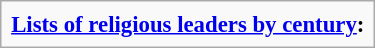<table class="infobox" style="font-size: 95%">
<tr>
<td><strong><a href='#'>Lists of religious leaders by century</a>:</strong><br></td>
</tr>
</table>
